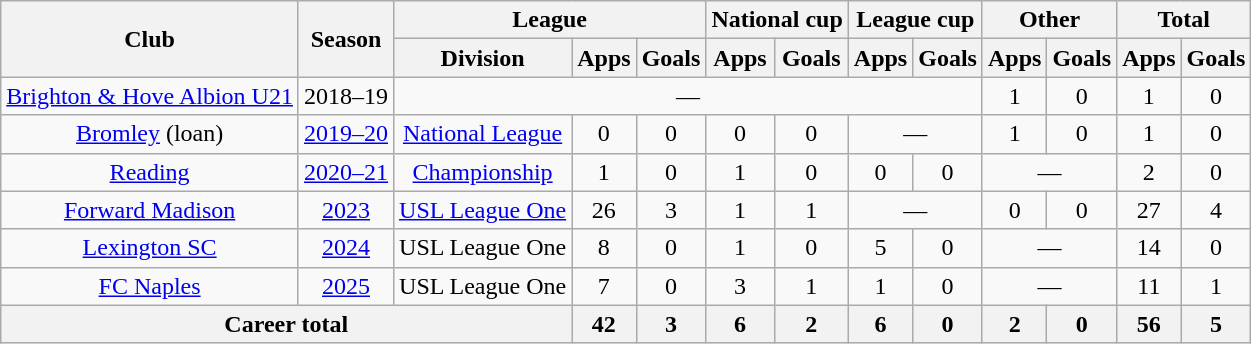<table class="wikitable" style="text-align: center;">
<tr>
<th rowspan="2">Club</th>
<th rowspan="2">Season</th>
<th colspan="3">League</th>
<th colspan="2">National cup</th>
<th colspan="2">League cup</th>
<th colspan="2">Other</th>
<th colspan="2">Total</th>
</tr>
<tr>
<th>Division</th>
<th>Apps</th>
<th>Goals</th>
<th>Apps</th>
<th>Goals</th>
<th>Apps</th>
<th>Goals</th>
<th>Apps</th>
<th>Goals</th>
<th>Apps</th>
<th>Goals</th>
</tr>
<tr>
<td><a href='#'>Brighton & Hove Albion U21</a></td>
<td>2018–19</td>
<td colspan="7">—</td>
<td>1</td>
<td>0</td>
<td>1</td>
<td 0>0</td>
</tr>
<tr>
<td><a href='#'>Bromley</a> (loan)</td>
<td><a href='#'>2019–20</a></td>
<td><a href='#'>National League</a></td>
<td>0</td>
<td>0</td>
<td>0</td>
<td>0</td>
<td colspan="2">—</td>
<td>1</td>
<td>0</td>
<td>1</td>
<td>0</td>
</tr>
<tr>
<td><a href='#'>Reading</a></td>
<td><a href='#'>2020–21</a></td>
<td><a href='#'>Championship</a></td>
<td>1</td>
<td>0</td>
<td>1</td>
<td>0</td>
<td>0</td>
<td>0</td>
<td colspan="2">—</td>
<td>2</td>
<td>0</td>
</tr>
<tr>
<td><a href='#'>Forward Madison</a></td>
<td><a href='#'>2023</a></td>
<td><a href='#'>USL League One</a></td>
<td>26</td>
<td>3</td>
<td>1</td>
<td>1</td>
<td colspan="2">—</td>
<td>0</td>
<td>0</td>
<td>27</td>
<td>4</td>
</tr>
<tr>
<td><a href='#'>Lexington SC</a></td>
<td><a href='#'>2024</a></td>
<td>USL League One</td>
<td>8</td>
<td>0</td>
<td>1</td>
<td>0</td>
<td>5</td>
<td>0</td>
<td colspan="2">—</td>
<td>14</td>
<td>0</td>
</tr>
<tr>
<td><a href='#'>FC Naples</a></td>
<td><a href='#'>2025</a></td>
<td>USL League One</td>
<td>7</td>
<td>0</td>
<td>3</td>
<td>1</td>
<td>1</td>
<td>0</td>
<td colspan="2">—</td>
<td>11</td>
<td>1</td>
</tr>
<tr>
<th colspan="3">Career total</th>
<th>42</th>
<th>3</th>
<th>6</th>
<th>2</th>
<th>6</th>
<th>0</th>
<th>2</th>
<th>0</th>
<th>56</th>
<th>5</th>
</tr>
</table>
